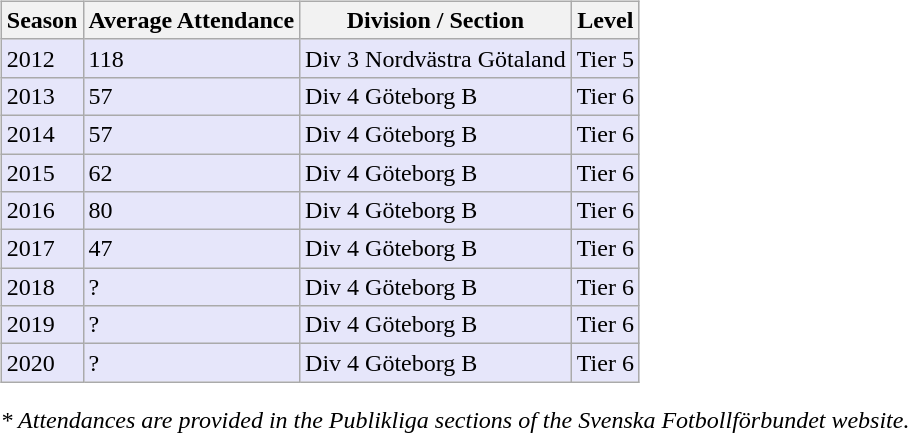<table>
<tr>
<td valign="top" width=0%><br><table class="wikitable">
<tr style="background:#f0f6fa;">
<th><strong>Season</strong></th>
<th><strong>Average Attendance</strong></th>
<th><strong>Division / Section</strong></th>
<th><strong>Level</strong></th>
</tr>
<tr>
<td style="background:#E6E6FA;">2012</td>
<td style="background:#E6E6FA;">118</td>
<td style="background:#E6E6FA;">Div 3 Nordvästra Götaland</td>
<td style="background:#E6E6FA;">Tier 5</td>
</tr>
<tr>
<td style="background:#E6E6FA;">2013</td>
<td style="background:#E6E6FA;">57</td>
<td style="background:#E6E6FA;">Div 4 Göteborg B</td>
<td style="background:#E6E6FA;">Tier 6</td>
</tr>
<tr>
<td style="background:#E6E6FA;">2014</td>
<td style="background:#E6E6FA;">57</td>
<td style="background:#E6E6FA;">Div 4 Göteborg B</td>
<td style="background:#E6E6FA;">Tier 6</td>
</tr>
<tr>
<td style="background:#E6E6FA;">2015</td>
<td style="background:#E6E6FA;">62</td>
<td style="background:#E6E6FA;">Div 4 Göteborg B</td>
<td style="background:#E6E6FA;">Tier 6</td>
</tr>
<tr>
<td style="background:#E6E6FA;">2016</td>
<td style="background:#E6E6FA;">80</td>
<td style="background:#E6E6FA;">Div 4 Göteborg B</td>
<td style="background:#E6E6FA;">Tier 6</td>
</tr>
<tr>
<td style="background:#E6E6FA;">2017</td>
<td style="background:#E6E6FA;">47</td>
<td style="background:#E6E6FA;">Div 4 Göteborg B</td>
<td style="background:#E6E6FA;">Tier 6</td>
</tr>
<tr>
<td style="background:#E6E6FA;">2018</td>
<td style="background:#E6E6FA;">?</td>
<td style="background:#E6E6FA;">Div 4 Göteborg B</td>
<td style="background:#E6E6FA;">Tier 6</td>
</tr>
<tr>
<td style="background:#E6E6FA;">2019</td>
<td style="background:#E6E6FA;">?</td>
<td style="background:#E6E6FA;">Div 4 Göteborg B</td>
<td style="background:#E6E6FA;">Tier 6</td>
</tr>
<tr>
<td style="background:#E6E6FA;">2020</td>
<td style="background:#E6E6FA;">?</td>
<td style="background:#E6E6FA;">Div 4 Göteborg B</td>
<td style="background:#E6E6FA;">Tier 6</td>
</tr>
</table>
<em>* Attendances are provided in the Publikliga sections of the Svenska Fotbollförbundet website.</em> </td>
</tr>
</table>
